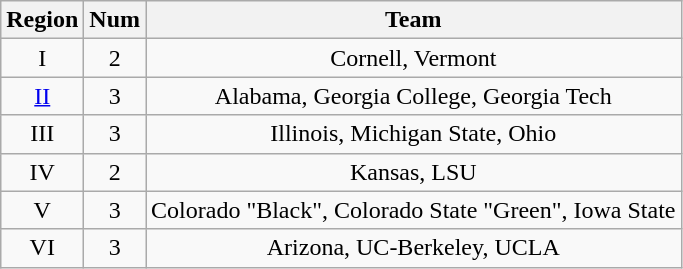<table class="wikitable sortable" style="text-align:center">
<tr>
<th>Region</th>
<th>Num</th>
<th>Team</th>
</tr>
<tr>
<td>I</td>
<td>2</td>
<td>Cornell, Vermont</td>
</tr>
<tr>
<td><a href='#'>II</a></td>
<td>3</td>
<td>Alabama, Georgia College, Georgia Tech</td>
</tr>
<tr>
<td>III</td>
<td>3</td>
<td>Illinois, Michigan State, Ohio</td>
</tr>
<tr>
<td>IV</td>
<td>2</td>
<td>Kansas, LSU</td>
</tr>
<tr>
<td>V</td>
<td>3</td>
<td>Colorado "Black", Colorado State "Green", Iowa State</td>
</tr>
<tr>
<td>VI</td>
<td>3</td>
<td>Arizona, UC-Berkeley, UCLA</td>
</tr>
</table>
